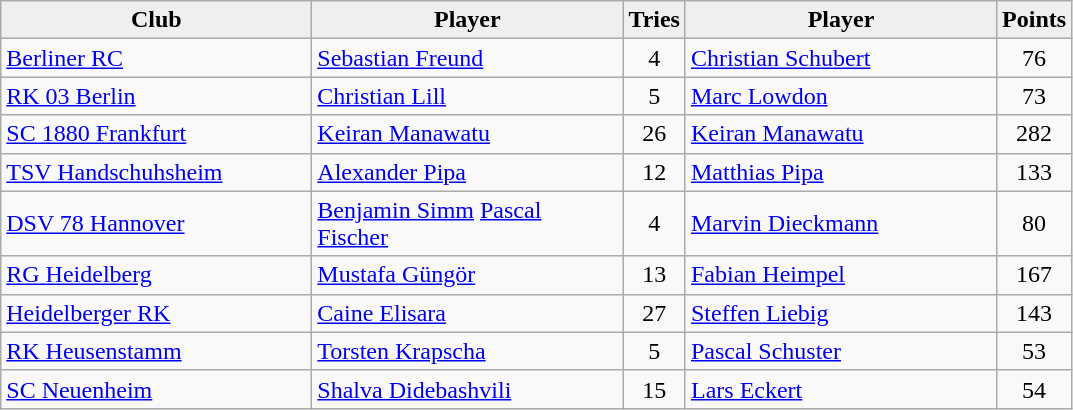<table class="wikitable" style="text-align: center;">
<tr>
<th style="background:#efefef; width:200px;">Club</th>
<th style="background:#efefef; width:200px;">Player</th>
<th style="background:#efefef; width:20px;">Tries</th>
<th style="background:#efefef; width:200px;">Player</th>
<th style="background:#efefef; width:20px;">Points</th>
</tr>
<tr align=left>
<td><a href='#'>Berliner RC</a></td>
<td> <a href='#'>Sebastian Freund</a></td>
<td align=center>4</td>
<td> <a href='#'>Christian Schubert</a></td>
<td align=center>76</td>
</tr>
<tr align=left>
<td><a href='#'>RK 03 Berlin</a></td>
<td> <a href='#'>Christian Lill</a></td>
<td align=center>5</td>
<td> <a href='#'>Marc Lowdon</a></td>
<td align=center>73</td>
</tr>
<tr align=left>
<td><a href='#'>SC 1880 Frankfurt</a></td>
<td> <a href='#'>Keiran Manawatu</a></td>
<td align=center>26</td>
<td> <a href='#'>Keiran Manawatu</a></td>
<td align=center>282</td>
</tr>
<tr align=left>
<td><a href='#'>TSV Handschuhsheim</a></td>
<td> <a href='#'>Alexander Pipa</a></td>
<td align=center>12</td>
<td> <a href='#'>Matthias Pipa</a></td>
<td align=center>133</td>
</tr>
<tr align=left>
<td><a href='#'>DSV 78 Hannover</a></td>
<td> <a href='#'>Benjamin Simm</a>   <a href='#'>Pascal Fischer</a></td>
<td align=center>4</td>
<td> <a href='#'>Marvin Dieckmann</a></td>
<td align=center>80</td>
</tr>
<tr align=left>
<td><a href='#'>RG Heidelberg</a></td>
<td> <a href='#'>Mustafa Güngör</a></td>
<td align=center>13</td>
<td> <a href='#'>Fabian Heimpel</a></td>
<td align=center>167</td>
</tr>
<tr align=left>
<td><a href='#'>Heidelberger RK</a></td>
<td> <a href='#'>Caine Elisara</a></td>
<td align=center>27</td>
<td> <a href='#'>Steffen Liebig</a></td>
<td align=center>143</td>
</tr>
<tr align=left>
<td><a href='#'>RK Heusenstamm</a></td>
<td> <a href='#'>Torsten Krapscha</a></td>
<td align=center>5</td>
<td> <a href='#'>Pascal Schuster</a></td>
<td align=center>53</td>
</tr>
<tr align=left>
<td><a href='#'>SC Neuenheim</a></td>
<td> <a href='#'>Shalva Didebashvili</a></td>
<td align=center>15</td>
<td> <a href='#'>Lars Eckert</a></td>
<td align=center>54</td>
</tr>
</table>
